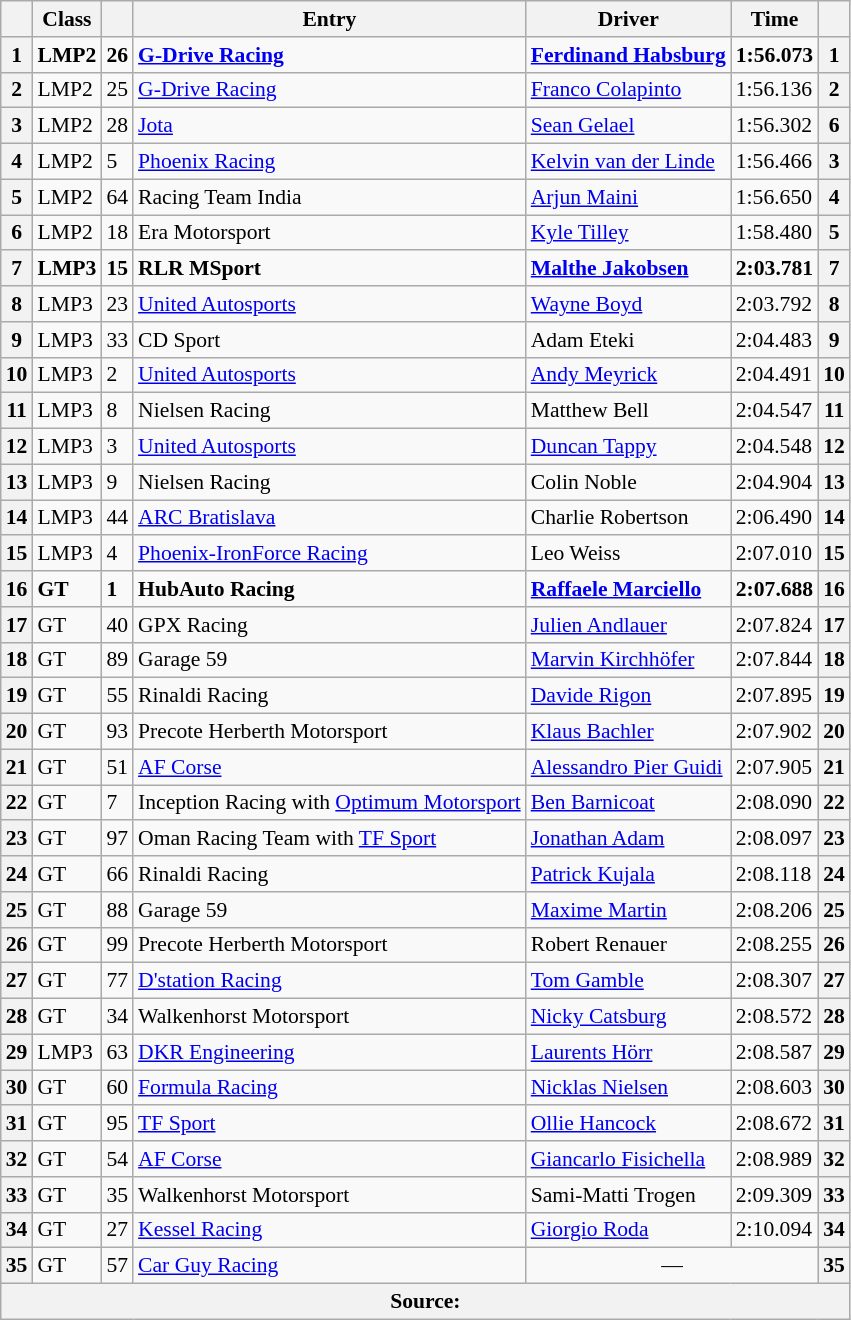<table class="wikitable sortable" style="font-size:90%;">
<tr>
<th></th>
<th class="unsortable">Class</th>
<th class="unsortable"></th>
<th class="unsortable">Entry</th>
<th class="unsortable">Driver</th>
<th class="unsortable">Time</th>
<th></th>
</tr>
<tr>
<th>1</th>
<td><strong>LMP2</strong></td>
<td><strong>26</strong></td>
<td><strong> <a href='#'>G-Drive Racing</a></strong></td>
<td><strong> <a href='#'>Ferdinand Habsburg</a></strong></td>
<td><strong>1:56.073</strong></td>
<th>1</th>
</tr>
<tr>
<th>2</th>
<td>LMP2</td>
<td>25</td>
<td> <a href='#'>G-Drive Racing</a></td>
<td> <a href='#'>Franco Colapinto</a></td>
<td>1:56.136</td>
<th>2</th>
</tr>
<tr>
<th>3</th>
<td>LMP2</td>
<td>28</td>
<td> <a href='#'>Jota</a></td>
<td> <a href='#'>Sean Gelael</a></td>
<td>1:56.302</td>
<th>6</th>
</tr>
<tr>
<th>4</th>
<td>LMP2</td>
<td>5</td>
<td> <a href='#'>Phoenix Racing</a></td>
<td> <a href='#'>Kelvin van der Linde</a></td>
<td>1:56.466</td>
<th>3</th>
</tr>
<tr>
<th>5</th>
<td>LMP2</td>
<td>64</td>
<td> Racing Team India</td>
<td> <a href='#'>Arjun Maini</a></td>
<td>1:56.650</td>
<th>4</th>
</tr>
<tr>
<th>6</th>
<td>LMP2</td>
<td>18</td>
<td> Era Motorsport</td>
<td> <a href='#'>Kyle Tilley</a></td>
<td>1:58.480</td>
<th>5</th>
</tr>
<tr>
<th>7</th>
<td><strong>LMP3</strong></td>
<td><strong>15</strong></td>
<td><strong> RLR MSport</strong></td>
<td><strong> <a href='#'>Malthe Jakobsen</a></strong></td>
<td><strong>2:03.781</strong></td>
<th>7</th>
</tr>
<tr>
<th>8</th>
<td>LMP3</td>
<td>23</td>
<td> <a href='#'>United Autosports</a></td>
<td> <a href='#'>Wayne Boyd</a></td>
<td>2:03.792</td>
<th>8</th>
</tr>
<tr>
<th>9</th>
<td>LMP3</td>
<td>33</td>
<td> CD Sport</td>
<td> Adam Eteki</td>
<td>2:04.483</td>
<th>9</th>
</tr>
<tr>
<th>10</th>
<td>LMP3</td>
<td>2</td>
<td> <a href='#'>United Autosports</a></td>
<td> <a href='#'>Andy Meyrick</a></td>
<td>2:04.491</td>
<th>10</th>
</tr>
<tr>
<th>11</th>
<td>LMP3</td>
<td>8</td>
<td> Nielsen Racing</td>
<td> Matthew Bell</td>
<td>2:04.547</td>
<th>11</th>
</tr>
<tr>
<th>12</th>
<td>LMP3</td>
<td>3</td>
<td> <a href='#'>United Autosports</a></td>
<td> <a href='#'>Duncan Tappy</a></td>
<td>2:04.548</td>
<th>12</th>
</tr>
<tr>
<th>13</th>
<td>LMP3</td>
<td>9</td>
<td> Nielsen Racing</td>
<td> Colin Noble</td>
<td>2:04.904</td>
<th>13</th>
</tr>
<tr>
<th>14</th>
<td>LMP3</td>
<td>44</td>
<td> <a href='#'>ARC Bratislava</a></td>
<td> Charlie Robertson</td>
<td>2:06.490</td>
<th>14</th>
</tr>
<tr>
<th>15</th>
<td>LMP3</td>
<td>4</td>
<td> <a href='#'>Phoenix-IronForce Racing</a></td>
<td> Leo Weiss</td>
<td>2:07.010</td>
<th>15</th>
</tr>
<tr>
<th>16</th>
<td><strong>GT</strong></td>
<td><strong>1</strong></td>
<td><strong> HubAuto Racing</strong></td>
<td><strong> <a href='#'>Raffaele Marciello</a></strong></td>
<td><strong>2:07.688</strong></td>
<th>16</th>
</tr>
<tr>
<th>17</th>
<td>GT</td>
<td>40</td>
<td> GPX Racing</td>
<td> <a href='#'>Julien Andlauer</a></td>
<td>2:07.824</td>
<th>17</th>
</tr>
<tr>
<th>18</th>
<td>GT</td>
<td>89</td>
<td> Garage 59</td>
<td> <a href='#'>Marvin Kirchhöfer</a></td>
<td>2:07.844</td>
<th>18</th>
</tr>
<tr>
<th>19</th>
<td>GT</td>
<td>55</td>
<td> Rinaldi Racing</td>
<td> <a href='#'>Davide Rigon</a></td>
<td>2:07.895</td>
<th>19</th>
</tr>
<tr>
<th>20</th>
<td>GT</td>
<td>93</td>
<td> Precote Herberth Motorsport</td>
<td> <a href='#'>Klaus Bachler</a></td>
<td>2:07.902</td>
<th>20</th>
</tr>
<tr>
<th>21</th>
<td>GT</td>
<td>51</td>
<td> <a href='#'>AF Corse</a></td>
<td> <a href='#'>Alessandro Pier Guidi</a></td>
<td>2:07.905</td>
<th>21</th>
</tr>
<tr>
<th>22</th>
<td>GT</td>
<td>7</td>
<td> Inception Racing with <a href='#'>Optimum Motorsport</a></td>
<td> <a href='#'>Ben Barnicoat</a></td>
<td>2:08.090</td>
<th>22</th>
</tr>
<tr>
<th>23</th>
<td>GT</td>
<td>97</td>
<td> Oman Racing Team with <a href='#'>TF Sport</a></td>
<td> <a href='#'>Jonathan Adam</a></td>
<td>2:08.097</td>
<th>23</th>
</tr>
<tr>
<th>24</th>
<td>GT</td>
<td>66</td>
<td> Rinaldi Racing</td>
<td> <a href='#'>Patrick Kujala</a></td>
<td>2:08.118</td>
<th>24</th>
</tr>
<tr>
<th>25</th>
<td>GT</td>
<td>88</td>
<td> Garage 59</td>
<td> <a href='#'>Maxime Martin</a></td>
<td>2:08.206</td>
<th>25</th>
</tr>
<tr>
<th>26</th>
<td>GT</td>
<td>99</td>
<td> Precote Herberth Motorsport</td>
<td> Robert Renauer</td>
<td>2:08.255</td>
<th>26</th>
</tr>
<tr>
<th>27</th>
<td>GT</td>
<td>77</td>
<td> <a href='#'>D'station Racing</a></td>
<td> <a href='#'>Tom Gamble</a></td>
<td>2:08.307</td>
<th>27</th>
</tr>
<tr>
<th>28</th>
<td>GT</td>
<td>34</td>
<td> Walkenhorst Motorsport</td>
<td> <a href='#'>Nicky Catsburg</a></td>
<td>2:08.572</td>
<th>28</th>
</tr>
<tr>
<th>29</th>
<td>LMP3</td>
<td>63</td>
<td> <a href='#'>DKR Engineering</a></td>
<td> <a href='#'>Laurents Hörr</a></td>
<td>2:08.587</td>
<th>29</th>
</tr>
<tr>
<th>30</th>
<td>GT</td>
<td>60</td>
<td> <a href='#'>Formula Racing</a></td>
<td> <a href='#'>Nicklas Nielsen</a></td>
<td>2:08.603</td>
<th>30</th>
</tr>
<tr>
<th>31</th>
<td>GT</td>
<td>95</td>
<td> <a href='#'>TF Sport</a></td>
<td> <a href='#'>Ollie Hancock</a></td>
<td>2:08.672</td>
<th>31</th>
</tr>
<tr>
<th>32</th>
<td>GT</td>
<td>54</td>
<td> <a href='#'>AF Corse</a></td>
<td> <a href='#'>Giancarlo Fisichella</a></td>
<td>2:08.989</td>
<th>32</th>
</tr>
<tr>
<th>33</th>
<td>GT</td>
<td>35</td>
<td> Walkenhorst Motorsport</td>
<td> Sami-Matti Trogen</td>
<td>2:09.309</td>
<th>33</th>
</tr>
<tr>
<th>34</th>
<td>GT</td>
<td>27</td>
<td> <a href='#'>Kessel Racing</a></td>
<td> <a href='#'>Giorgio Roda</a></td>
<td>2:10.094</td>
<th>34</th>
</tr>
<tr>
<th>35</th>
<td>GT</td>
<td>57</td>
<td> <a href='#'>Car Guy Racing</a></td>
<td colspan="2" align= "center">—</td>
<th>35</th>
</tr>
<tr>
<th colspan="7">Source:</th>
</tr>
</table>
